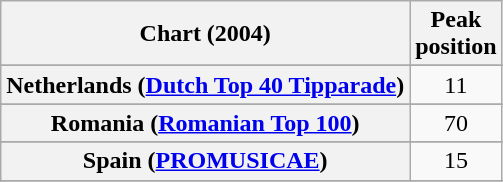<table class="wikitable sortable plainrowheaders" style="text-align:center">
<tr>
<th>Chart (2004)</th>
<th>Peak<br>position</th>
</tr>
<tr>
</tr>
<tr>
</tr>
<tr>
</tr>
<tr>
</tr>
<tr>
</tr>
<tr>
</tr>
<tr>
</tr>
<tr>
<th scope="row">Netherlands (<a href='#'>Dutch Top 40 Tipparade</a>)</th>
<td>11</td>
</tr>
<tr>
</tr>
<tr>
</tr>
<tr>
<th scope="row">Romania (<a href='#'>Romanian Top 100</a>)</th>
<td>70</td>
</tr>
<tr>
</tr>
<tr>
<th scope="row">Spain (<a href='#'>PROMUSICAE</a>)</th>
<td>15</td>
</tr>
<tr>
</tr>
<tr>
</tr>
</table>
